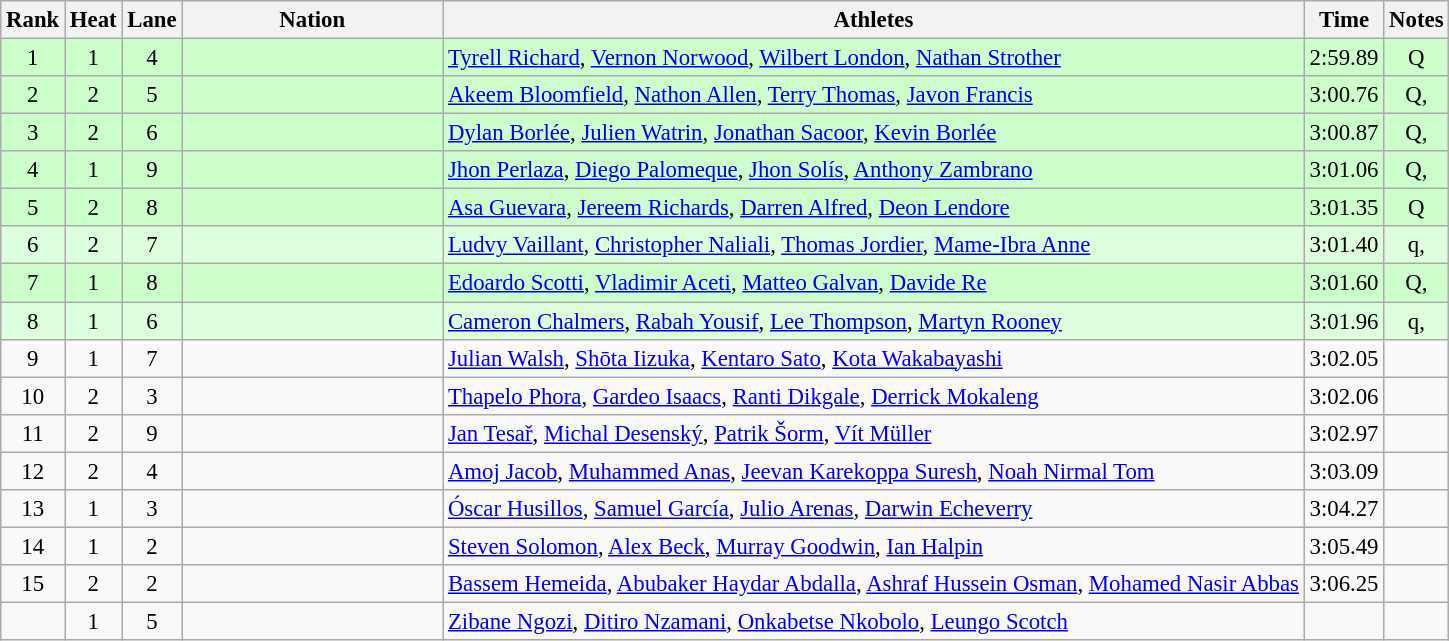<table class="wikitable sortable" style="text-align:center; font-size:95%;">
<tr>
<th>Rank</th>
<th>Heat</th>
<th>Lane</th>
<th width="18%">Nation</th>
<th>Athletes</th>
<th>Time</th>
<th>Notes</th>
</tr>
<tr bgcolor=ccffcc>
<td>1</td>
<td>1</td>
<td>4</td>
<td align=left></td>
<td align=left><a href='#'>Tyrell Richard</a>, <a href='#'>Vernon Norwood</a>, <a href='#'>Wilbert London</a>, <a href='#'>Nathan Strother</a></td>
<td>2:59.89</td>
<td>Q</td>
</tr>
<tr bgcolor=ccffcc>
<td>2</td>
<td>2</td>
<td>5</td>
<td align=left></td>
<td align=left><a href='#'>Akeem Bloomfield</a>, <a href='#'>Nathon Allen</a>, <a href='#'>Terry Thomas</a>, <a href='#'>Javon Francis</a></td>
<td>3:00.76</td>
<td>Q, </td>
</tr>
<tr bgcolor=ccffcc>
<td>3</td>
<td>2</td>
<td>6</td>
<td align=left></td>
<td align=left><a href='#'>Dylan Borlée</a>, <a href='#'>Julien Watrin</a>, <a href='#'>Jonathan Sacoor</a>, <a href='#'>Kevin Borlée</a></td>
<td>3:00.87</td>
<td>Q, </td>
</tr>
<tr bgcolor=ccffcc>
<td>4</td>
<td>1</td>
<td>9</td>
<td align=left></td>
<td align=left><a href='#'>Jhon Perlaza</a>, <a href='#'>Diego Palomeque</a>, <a href='#'>Jhon Solís</a>, <a href='#'>Anthony Zambrano</a></td>
<td>3:01.06</td>
<td>Q, <strong></strong></td>
</tr>
<tr bgcolor=ccffcc>
<td>5</td>
<td>2</td>
<td>8</td>
<td align=left></td>
<td align=left><a href='#'>Asa Guevara</a>, <a href='#'>Jereem Richards</a>, <a href='#'>Darren Alfred</a>, <a href='#'>Deon Lendore</a></td>
<td>3:01.35</td>
<td>Q</td>
</tr>
<tr bgcolor=ddffdd>
<td>6</td>
<td>2</td>
<td>7</td>
<td align=left></td>
<td align=left><a href='#'>Ludvy Vaillant</a>, <a href='#'>Christopher Naliali</a>, <a href='#'>Thomas Jordier</a>, <a href='#'>Mame-Ibra Anne</a></td>
<td>3:01.40</td>
<td>q, </td>
</tr>
<tr bgcolor=ccffcc>
<td>7</td>
<td>1</td>
<td>8</td>
<td align=left></td>
<td align=left><a href='#'>Edoardo Scotti</a>, <a href='#'>Vladimir Aceti</a>, <a href='#'>Matteo Galvan</a>, <a href='#'>Davide Re</a></td>
<td>3:01.60</td>
<td>Q, </td>
</tr>
<tr bgcolor=ddffdd>
<td>8</td>
<td>1</td>
<td>6</td>
<td align=left></td>
<td align=left><a href='#'>Cameron Chalmers</a>, <a href='#'>Rabah Yousif</a>, <a href='#'>Lee Thompson</a>, <a href='#'>Martyn Rooney</a></td>
<td>3:01.96</td>
<td>q, </td>
</tr>
<tr>
<td>9</td>
<td>1</td>
<td>7</td>
<td align=left></td>
<td align=left><a href='#'>Julian Walsh</a>, <a href='#'>Shōta Iizuka</a>, <a href='#'>Kentaro Sato</a>, <a href='#'>Kota Wakabayashi</a></td>
<td>3:02.05</td>
<td></td>
</tr>
<tr>
<td>10</td>
<td>2</td>
<td>3</td>
<td align=left></td>
<td align=left><a href='#'>Thapelo Phora</a>, <a href='#'>Gardeo Isaacs</a>, <a href='#'>Ranti Dikgale</a>, <a href='#'>Derrick Mokaleng</a></td>
<td>3:02.06</td>
<td></td>
</tr>
<tr>
<td>11</td>
<td>2</td>
<td>9</td>
<td align=left></td>
<td align=left><a href='#'>Jan Tesař</a>, <a href='#'>Michal Desenský</a>, <a href='#'>Patrik Šorm</a>, <a href='#'>Vít Müller</a></td>
<td>3:02.97</td>
<td></td>
</tr>
<tr>
<td>12</td>
<td>2</td>
<td>4</td>
<td align=left></td>
<td align=left><a href='#'>Amoj Jacob</a>, <a href='#'>Muhammed Anas</a>, <a href='#'>Jeevan Karekoppa Suresh</a>, <a href='#'>Noah Nirmal Tom</a></td>
<td>3:03.09</td>
<td></td>
</tr>
<tr>
<td>13</td>
<td>1</td>
<td>3</td>
<td align=left></td>
<td align=left><a href='#'>Óscar Husillos</a>, <a href='#'>Samuel García</a>, <a href='#'>Julio Arenas</a>, <a href='#'>Darwin Echeverry</a></td>
<td>3:04.27</td>
<td></td>
</tr>
<tr>
<td>14</td>
<td>1</td>
<td>2</td>
<td align=left></td>
<td align=left><a href='#'>Steven Solomon</a>, <a href='#'>Alex Beck</a>, <a href='#'>Murray Goodwin</a>, <a href='#'>Ian Halpin</a></td>
<td>3:05.49</td>
<td></td>
</tr>
<tr>
<td>15</td>
<td>2</td>
<td>2</td>
<td align=left></td>
<td align=left><a href='#'>Bassem Hemeida</a>, <a href='#'>Abubaker Haydar Abdalla</a>, <a href='#'>Ashraf Hussein Osman</a>, <a href='#'>Mohamed Nasir Abbas</a></td>
<td>3:06.25</td>
<td></td>
</tr>
<tr>
<td></td>
<td>1</td>
<td>5</td>
<td align=left></td>
<td align=left><a href='#'>Zibane Ngozi</a>, <a href='#'>Ditiro Nzamani</a>, <a href='#'>Onkabetse Nkobolo</a>, <a href='#'>Leungo Scotch</a></td>
<td></td>
<td></td>
</tr>
</table>
